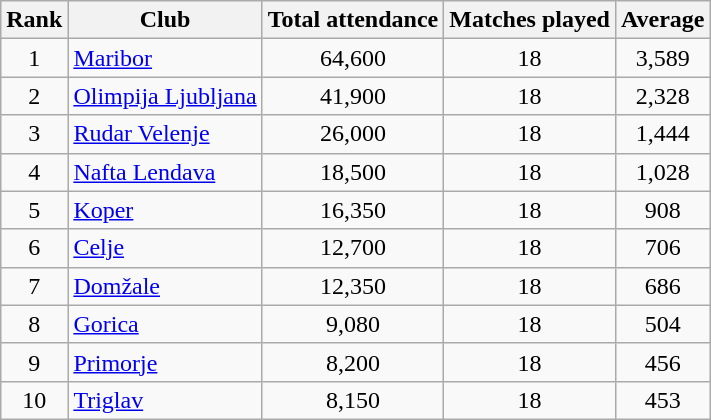<table class="wikitable">
<tr>
<th>Rank</th>
<th>Club</th>
<th>Total attendance</th>
<th>Matches played</th>
<th>Average</th>
</tr>
<tr>
<td align=center>1</td>
<td><a href='#'>Maribor</a></td>
<td align=center>64,600</td>
<td align=center>18</td>
<td align=center>3,589</td>
</tr>
<tr>
<td align=center>2</td>
<td><a href='#'>Olimpija Ljubljana</a></td>
<td align=center>41,900</td>
<td align=center>18</td>
<td align=center>2,328</td>
</tr>
<tr>
<td align=center>3</td>
<td><a href='#'>Rudar Velenje</a></td>
<td align=center>26,000</td>
<td align=center>18</td>
<td align=center>1,444</td>
</tr>
<tr>
<td align=center>4</td>
<td><a href='#'>Nafta Lendava</a></td>
<td align=center>18,500</td>
<td align=center>18</td>
<td align=center>1,028</td>
</tr>
<tr>
<td align=center>5</td>
<td><a href='#'>Koper</a></td>
<td align=center>16,350</td>
<td align=center>18</td>
<td align=center>908</td>
</tr>
<tr>
<td align=center>6</td>
<td><a href='#'>Celje</a></td>
<td align=center>12,700</td>
<td align=center>18</td>
<td align=center>706</td>
</tr>
<tr>
<td align=center>7</td>
<td><a href='#'>Domžale</a></td>
<td align=center>12,350</td>
<td align=center>18</td>
<td align=center>686</td>
</tr>
<tr>
<td align=center>8</td>
<td><a href='#'>Gorica</a></td>
<td align=center>9,080</td>
<td align=center>18</td>
<td align=center>504</td>
</tr>
<tr>
<td align=center>9</td>
<td><a href='#'>Primorje</a></td>
<td align=center>8,200</td>
<td align=center>18</td>
<td align=center>456</td>
</tr>
<tr>
<td align=center>10</td>
<td><a href='#'>Triglav</a></td>
<td align=center>8,150</td>
<td align=center>18</td>
<td align=center>453</td>
</tr>
</table>
